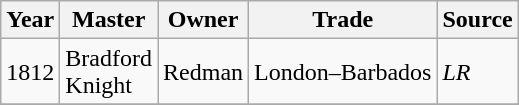<table class=" wikitable">
<tr>
<th>Year</th>
<th>Master</th>
<th>Owner</th>
<th>Trade</th>
<th>Source</th>
</tr>
<tr>
<td>1812</td>
<td>Bradford<br>Knight</td>
<td>Redman</td>
<td>London–Barbados</td>
<td><em>LR</em></td>
</tr>
<tr>
</tr>
</table>
